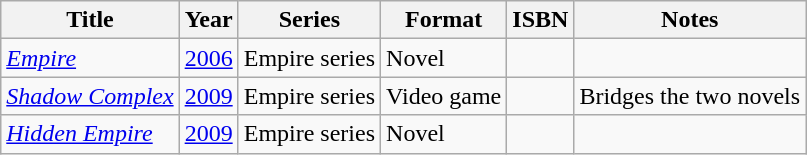<table class="wikitable sortable">
<tr>
<th>Title</th>
<th>Year</th>
<th>Series</th>
<th>Format</th>
<th>ISBN</th>
<th class="unsortable">Notes</th>
</tr>
<tr>
<td><em><a href='#'>Empire</a></em></td>
<td><a href='#'>2006</a></td>
<td>Empire series</td>
<td>Novel</td>
<td></td>
<td></td>
</tr>
<tr>
<td><em><a href='#'>Shadow Complex</a></em></td>
<td><a href='#'>2009</a></td>
<td>Empire series</td>
<td>Video game</td>
<td></td>
<td>Bridges the two novels</td>
</tr>
<tr>
<td><em><a href='#'>Hidden Empire</a></em></td>
<td><a href='#'>2009</a></td>
<td>Empire series</td>
<td>Novel</td>
<td></td>
<td></td>
</tr>
</table>
